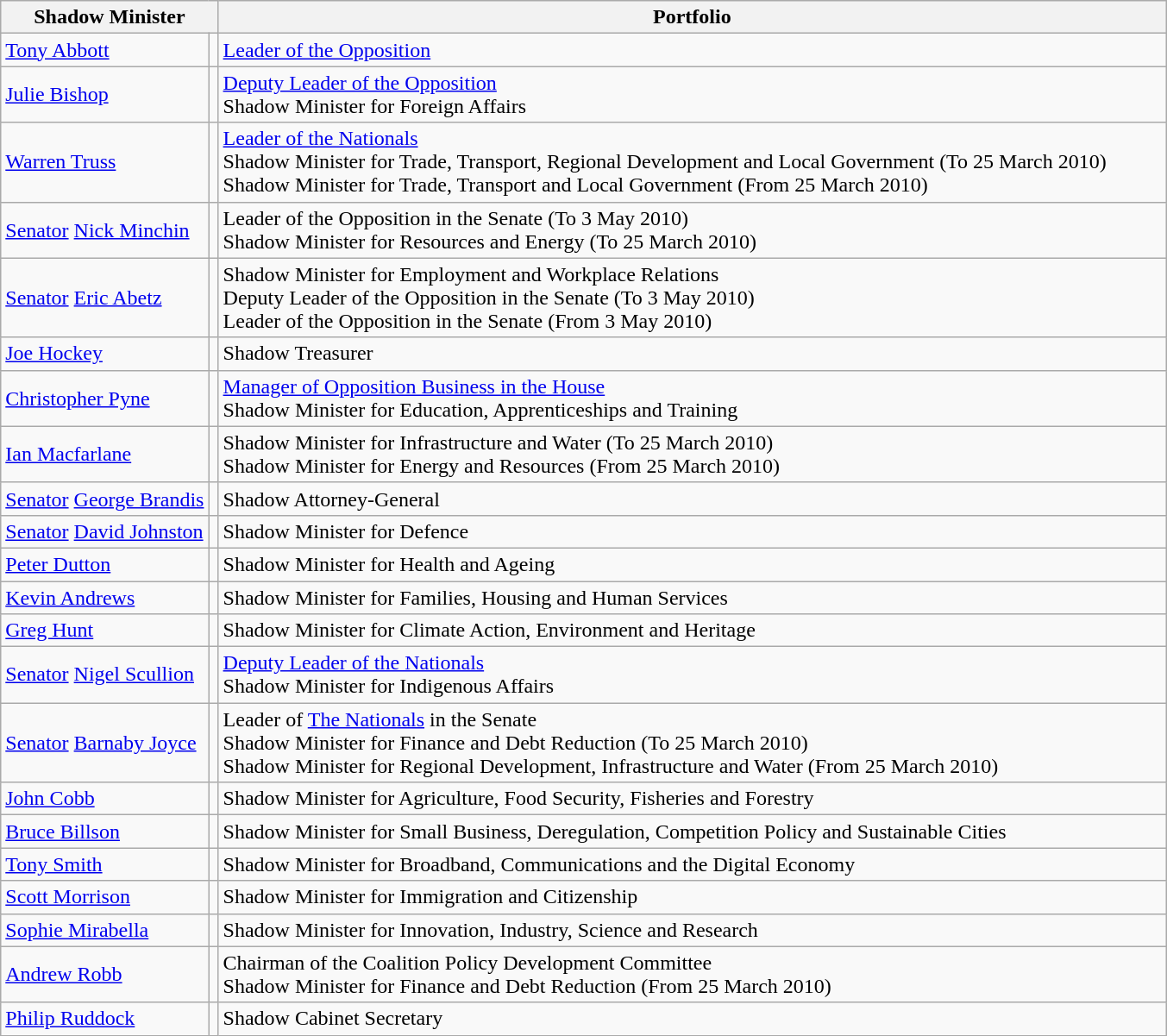<table class="wikitable">
<tr>
<th width=80 colspan="2">Shadow Minister</th>
<th width=725>Portfolio</th>
</tr>
<tr>
<td><a href='#'>Tony Abbott</a> </td>
<td></td>
<td><a href='#'>Leader of the Opposition</a></td>
</tr>
<tr>
<td><a href='#'>Julie Bishop</a> </td>
<td></td>
<td><a href='#'>Deputy Leader of the Opposition</a><br>Shadow Minister for Foreign Affairs</td>
</tr>
<tr>
<td><a href='#'>Warren Truss</a> </td>
<td></td>
<td><a href='#'>Leader of the Nationals</a><br>Shadow Minister for Trade, Transport, Regional Development and Local Government (To 25 March 2010)<br>Shadow Minister for Trade, Transport and Local Government (From 25 March 2010)</td>
</tr>
<tr>
<td><a href='#'>Senator</a> <a href='#'>Nick Minchin</a></td>
<td></td>
<td>Leader of the Opposition in the Senate (To 3 May 2010)<br>Shadow Minister for Resources and Energy (To 25 March 2010)</td>
</tr>
<tr>
<td><a href='#'>Senator</a> <a href='#'>Eric Abetz</a></td>
<td></td>
<td>Shadow Minister for Employment and Workplace Relations<br>Deputy Leader of the Opposition in the Senate (To 3 May 2010)<br>Leader of the Opposition in the Senate (From 3 May 2010)</td>
</tr>
<tr>
<td><a href='#'>Joe Hockey</a> </td>
<td></td>
<td>Shadow Treasurer</td>
</tr>
<tr>
<td><a href='#'>Christopher Pyne</a> </td>
<td></td>
<td><a href='#'>Manager of Opposition Business in the House</a><br>Shadow Minister for Education, Apprenticeships and Training</td>
</tr>
<tr>
<td><a href='#'>Ian Macfarlane</a> </td>
<td></td>
<td>Shadow Minister for Infrastructure and Water (To 25 March 2010)<br>Shadow Minister for Energy and Resources (From 25 March 2010)</td>
</tr>
<tr>
<td><a href='#'>Senator</a> <a href='#'>George Brandis</a> </td>
<td></td>
<td>Shadow Attorney-General</td>
</tr>
<tr>
<td><a href='#'>Senator</a> <a href='#'>David Johnston</a></td>
<td></td>
<td>Shadow Minister for Defence</td>
</tr>
<tr>
<td><a href='#'>Peter Dutton</a> </td>
<td></td>
<td>Shadow Minister for Health and Ageing</td>
</tr>
<tr>
<td><a href='#'>Kevin Andrews</a> </td>
<td></td>
<td>Shadow Minister for Families, Housing and Human Services</td>
</tr>
<tr>
<td><a href='#'>Greg Hunt</a> </td>
<td></td>
<td>Shadow Minister for Climate Action, Environment and Heritage</td>
</tr>
<tr>
<td><a href='#'>Senator</a> <a href='#'>Nigel Scullion</a></td>
<td></td>
<td><a href='#'>Deputy Leader of the Nationals</a><br>Shadow Minister for Indigenous Affairs</td>
</tr>
<tr>
<td><a href='#'>Senator</a> <a href='#'>Barnaby Joyce</a></td>
<td></td>
<td>Leader of <a href='#'>The Nationals</a> in the Senate<br>Shadow Minister for Finance and Debt Reduction (To 25 March 2010)<br>Shadow Minister for Regional Development, Infrastructure and Water (From 25 March 2010)</td>
</tr>
<tr>
<td><a href='#'>John Cobb</a> </td>
<td></td>
<td>Shadow Minister for Agriculture, Food Security, Fisheries and Forestry</td>
</tr>
<tr>
<td><a href='#'>Bruce Billson</a> </td>
<td></td>
<td>Shadow Minister for Small Business, Deregulation, Competition Policy and Sustainable Cities</td>
</tr>
<tr>
<td><a href='#'>Tony Smith</a> </td>
<td></td>
<td>Shadow Minister for Broadband, Communications and the Digital Economy</td>
</tr>
<tr>
<td><a href='#'>Scott Morrison</a> </td>
<td></td>
<td>Shadow Minister for Immigration and Citizenship</td>
</tr>
<tr>
<td><a href='#'>Sophie Mirabella</a> </td>
<td></td>
<td>Shadow Minister for Innovation, Industry, Science and Research</td>
</tr>
<tr>
<td><a href='#'>Andrew Robb</a> </td>
<td></td>
<td>Chairman of the Coalition Policy Development Committee<br>Shadow Minister for Finance and Debt Reduction (From 25 March 2010)</td>
</tr>
<tr>
<td><a href='#'>Philip Ruddock</a> </td>
<td></td>
<td>Shadow Cabinet Secretary</td>
</tr>
</table>
